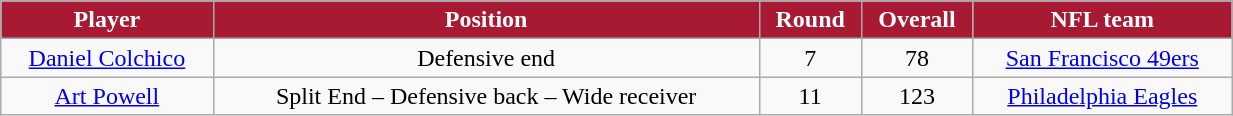<table class="wikitable" width="65%">
<tr align="center" style="background:#A81933;color:#FFFFFF;">
<td><strong>Player</strong></td>
<td><strong>Position</strong></td>
<td><strong>Round</strong></td>
<td><strong>Overall</strong></td>
<td><strong>NFL team</strong></td>
</tr>
<tr align="center" bgcolor="">
<td><a href='#'>Daniel Colchico</a></td>
<td>Defensive end</td>
<td>7</td>
<td>78</td>
<td><a href='#'>San Francisco 49ers</a></td>
</tr>
<tr align="center" bgcolor="">
<td><a href='#'>Art Powell</a></td>
<td>Split End – Defensive back – Wide receiver</td>
<td>11</td>
<td>123</td>
<td><a href='#'>Philadelphia Eagles</a></td>
</tr>
</table>
